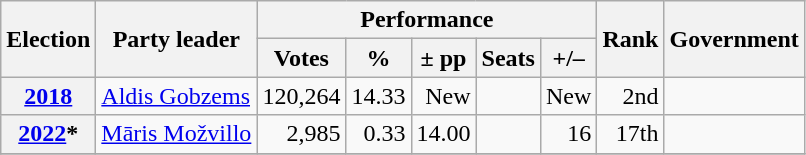<table class=wikitable style=text-align:right>
<tr>
<th rowspan=2>Election</th>
<th rowspan=2>Party leader</th>
<th colspan=5>Performance</th>
<th rowspan=2>Rank</th>
<th rowspan=2>Government</th>
</tr>
<tr>
<th>Votes</th>
<th>%</th>
<th>± pp</th>
<th>Seats</th>
<th>+/–</th>
</tr>
<tr>
<th><a href='#'>2018</a></th>
<td align=left><a href='#'>Aldis Gobzems</a></td>
<td>120,264</td>
<td>14.33</td>
<td>New</td>
<td></td>
<td>New</td>
<td>2nd</td>
<td></td>
</tr>
<tr>
<th><a href='#'>2022</a>*</th>
<td align=left><a href='#'>Māris Možvillo</a></td>
<td>2,985</td>
<td>0.33</td>
<td> 14.00</td>
<td></td>
<td> 16</td>
<td> 17th</td>
<td></td>
</tr>
<tr>
</tr>
</table>
